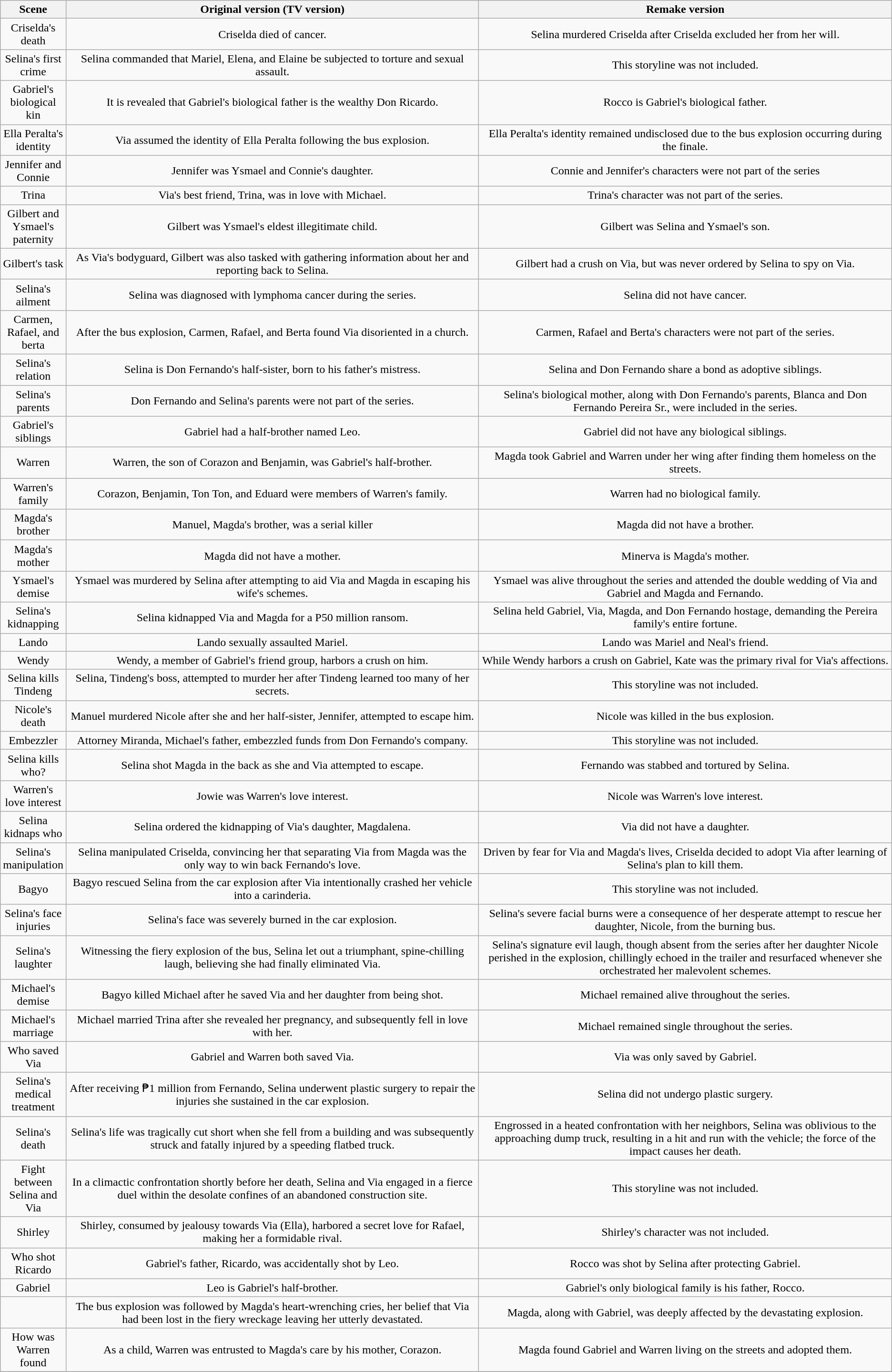<table class="wikitable" style="text-align:center;">
<tr>
<th>Scene</th>
<th scope="col" width="50%;">Original version (TV version)</th>
<th scope="col" width="50%;">Remake version</th>
</tr>
<tr>
<td>Criselda's death</td>
<td>Criselda died of cancer.</td>
<td>Selina murdered Criselda after Criselda excluded her from her will.</td>
</tr>
<tr>
<td>Selina's first crime</td>
<td>Selina commanded that Mariel, Elena, and Elaine be subjected to torture and sexual assault.</td>
<td>This storyline was not included.</td>
</tr>
<tr>
<td>Gabriel's biological kin</td>
<td>It is revealed that Gabriel's biological father is the wealthy Don Ricardo.</td>
<td>Rocco is Gabriel's biological father.</td>
</tr>
<tr>
<td>Ella Peralta's identity</td>
<td>Via assumed the identity of Ella Peralta following the bus explosion.</td>
<td>Ella Peralta's identity remained undisclosed due to the bus explosion occurring during the finale.</td>
</tr>
<tr>
<td>Jennifer and Connie</td>
<td>Jennifer was Ysmael and Connie's daughter.</td>
<td>Connie and Jennifer's characters were not part of the series</td>
</tr>
<tr>
<td>Trina</td>
<td>Via's best friend, Trina, was in love with Michael.</td>
<td>Trina's character was not part of the series.</td>
</tr>
<tr>
<td>Gilbert and Ysmael's paternity</td>
<td>Gilbert was Ysmael's eldest illegitimate child.</td>
<td>Gilbert was Selina and Ysmael's son.</td>
</tr>
<tr>
<td>Gilbert's task</td>
<td>As Via's bodyguard, Gilbert was also tasked with gathering information about her and reporting back to Selina.</td>
<td>Gilbert had a crush on Via, but was never ordered by Selina to spy on Via.</td>
</tr>
<tr>
<td>Selina's ailment</td>
<td>Selina was diagnosed with lymphoma cancer during the series.</td>
<td>Selina did not have cancer.</td>
</tr>
<tr>
<td>Carmen, Rafael, and berta</td>
<td>After the bus explosion, Carmen, Rafael, and Berta found Via disoriented in a church.</td>
<td>Carmen, Rafael and Berta's characters were not part of the series.</td>
</tr>
<tr>
<td>Selina's relation</td>
<td>Selina is Don Fernando's half-sister, born to his father's mistress.</td>
<td>Selina and Don Fernando share a bond as adoptive siblings.</td>
</tr>
<tr>
<td>Selina's parents</td>
<td>Don Fernando and Selina's parents were not part of the series.</td>
<td>Selina's biological mother, along with Don Fernando's parents, Blanca and Don Fernando Pereira Sr., were included in the series.</td>
</tr>
<tr>
<td>Gabriel's siblings</td>
<td>Gabriel had a half-brother named Leo.</td>
<td>Gabriel did not have any biological siblings.</td>
</tr>
<tr>
<td>Warren</td>
<td>Warren, the son of Corazon and Benjamin, was Gabriel's half-brother.</td>
<td>Magda took Gabriel and Warren under her wing after finding them homeless on the streets.</td>
</tr>
<tr>
<td>Warren's family</td>
<td>Corazon, Benjamin, Ton Ton, and Eduard were members of Warren's family.</td>
<td>Warren had no biological family.</td>
</tr>
<tr>
<td>Magda's brother</td>
<td>Manuel, Magda's brother, was a serial killer</td>
<td>Magda did not have a brother.</td>
</tr>
<tr>
<td>Magda's mother</td>
<td>Magda did not have a mother.</td>
<td>Minerva is Magda's mother.</td>
</tr>
<tr>
<td>Ysmael's demise</td>
<td>Ysmael was murdered by Selina after attempting to aid Via and Magda in escaping his wife's schemes.</td>
<td>Ysmael was alive throughout the series and attended the double wedding of Via and Gabriel and Magda and Fernando.</td>
</tr>
<tr>
<td>Selina's kidnapping</td>
<td>Selina kidnapped Via and Magda for a P50 million ransom.</td>
<td>Selina held Gabriel, Via, Magda, and Don Fernando hostage, demanding the Pereira family's entire fortune.</td>
</tr>
<tr>
<td>Lando</td>
<td>Lando sexually assaulted Mariel.</td>
<td>Lando was Mariel and Neal's friend.</td>
</tr>
<tr>
<td>Wendy</td>
<td>Wendy, a member of Gabriel's friend group, harbors a crush on him.</td>
<td>While Wendy harbors a crush on Gabriel, Kate was the primary rival for Via's affections.</td>
</tr>
<tr>
<td>Selina kills Tindeng</td>
<td>Selina, Tindeng's boss, attempted to murder her after Tindeng learned too many of her secrets.</td>
<td>This storyline was not included.</td>
</tr>
<tr>
<td>Nicole's death</td>
<td>Manuel murdered Nicole after she and her half-sister, Jennifer, attempted to escape him.</td>
<td>Nicole was killed in the bus explosion.</td>
</tr>
<tr>
<td>Embezzler</td>
<td>Attorney Miranda, Michael's father, embezzled funds from Don Fernando's company.</td>
<td>This storyline was not included.</td>
</tr>
<tr>
<td>Selina kills who?</td>
<td>Selina shot Magda in the back as she and Via attempted to escape.</td>
<td>Fernando was stabbed and tortured by Selina.</td>
</tr>
<tr>
<td>Warren's love interest</td>
<td>Jowie was Warren's love interest.</td>
<td>Nicole was Warren's love interest.</td>
</tr>
<tr>
<td>Selina kidnaps who</td>
<td>Selina ordered the kidnapping of Via's daughter, Magdalena.</td>
<td>Via did not have a daughter.</td>
</tr>
<tr>
<td>Selina's manipulation</td>
<td>Selina manipulated Criselda, convincing her that separating Via from Magda was the only way to win back Fernando's love.</td>
<td>Driven by fear for Via and Magda's lives, Criselda decided to adopt Via after learning of Selina's plan to kill them.</td>
</tr>
<tr>
<td>Bagyo</td>
<td>Bagyo rescued Selina from the car explosion after Via intentionally crashed her vehicle into a carinderia.</td>
<td>This storyline was not included.</td>
</tr>
<tr>
<td>Selina's face injuries</td>
<td>Selina's face was severely burned in the car explosion.</td>
<td>Selina's severe facial burns were a consequence of her desperate attempt to rescue her daughter, Nicole, from the burning bus.</td>
</tr>
<tr>
<td>Selina's laughter</td>
<td>Witnessing the fiery explosion of the bus, Selina let out a triumphant, spine-chilling laugh, believing she had finally eliminated Via.</td>
<td>Selina's signature evil laugh, though absent from the series after her daughter Nicole perished in the explosion, chillingly echoed in the trailer and resurfaced whenever she orchestrated her malevolent schemes.</td>
</tr>
<tr>
<td>Michael's demise</td>
<td>Bagyo killed Michael after he saved Via and her daughter from being shot.</td>
<td>Michael remained alive throughout the series.</td>
</tr>
<tr>
<td>Michael's marriage</td>
<td>Michael married Trina after she revealed her pregnancy, and subsequently fell in love with her.</td>
<td>Michael remained single throughout the series.</td>
</tr>
<tr>
<td>Who saved Via</td>
<td>Gabriel and Warren both saved Via.</td>
<td>Via was only saved by Gabriel.</td>
</tr>
<tr>
<td>Selina's medical treatment</td>
<td>After receiving ₱1 million from Fernando, Selina underwent plastic surgery to repair the injuries she sustained in the car explosion.</td>
<td>Selina did not undergo plastic surgery.</td>
</tr>
<tr>
<td>Selina's death</td>
<td>Selina's life was tragically cut short when she fell from a building and was subsequently struck and fatally injured by a speeding flatbed truck.</td>
<td>Engrossed in a heated confrontation with her neighbors, Selina was oblivious to the approaching dump truck, resulting in a hit and run with the vehicle; the force of the impact causes her death.</td>
</tr>
<tr>
<td>Fight between Selina and Via</td>
<td>In a climactic confrontation shortly before her death, Selina and Via engaged in a fierce duel within the desolate confines of an abandoned construction site.</td>
<td>This storyline was not included.</td>
</tr>
<tr>
<td>Shirley</td>
<td>Shirley, consumed by jealousy towards Via (Ella), harbored a secret love for Rafael, making her a formidable rival.</td>
<td>Shirley's character was not included.</td>
</tr>
<tr>
<td>Who shot Ricardo</td>
<td>Gabriel's father, Ricardo, was accidentally shot by Leo.</td>
<td>Rocco was shot by Selina after protecting Gabriel.</td>
</tr>
<tr>
<td>Gabriel</td>
<td>Leo is Gabriel's half-brother.</td>
<td>Gabriel's only biological family is his father, Rocco.</td>
</tr>
<tr>
<td></td>
<td>The bus explosion was followed by Magda's heart-wrenching cries, her belief that Via had been lost in the fiery wreckage leaving her utterly devastated.</td>
<td>Magda, along with Gabriel, was deeply affected by the devastating explosion.</td>
</tr>
<tr>
<td>How was Warren found</td>
<td>As a child, Warren was entrusted to Magda's care by his mother, Corazon.</td>
<td>Magda found Gabriel and Warren living on the streets and adopted them.</td>
</tr>
<tr>
</tr>
</table>
